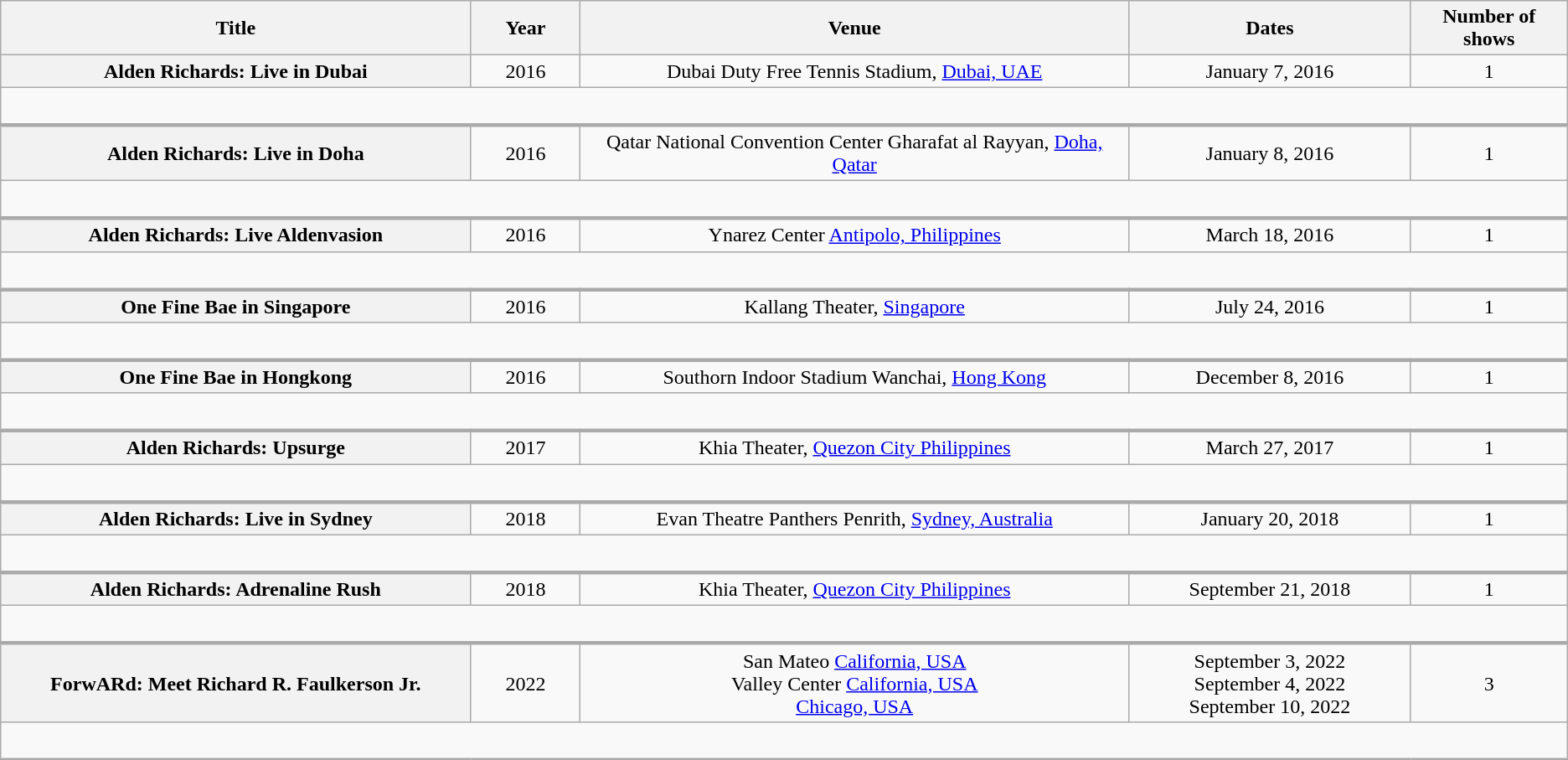<table class="wikitable sortable plainrowheaders" style="text-align:center;" style="width:100%" border="1">
<tr>
<th scope="col" style="width:30%">Title</th>
<th scope="col">Year</th>
<th scope="col" style="width:35%">Venue</th>
<th scope="col" style="width:18%">Dates</th>
<th scope="col" style="width:10%">Number of shows</th>
</tr>
<tr>
<th scope="row">Alden Richards: Live in Dubai</th>
<td>2016</td>
<td>Dubai Duty Free Tennis Stadium, <a href='#'>Dubai, UAE</a></td>
<td>January 7, 2016</td>
<td>1</td>
</tr>
<tr class="expand-child">
<td colspan="5" style="border-bottom-width:3px; padding:5px;"><br></td>
</tr>
<tr>
<th scope="row">Alden Richards: Live in Doha</th>
<td>2016</td>
<td>Qatar National Convention Center Gharafat al Rayyan, <a href='#'>Doha, Qatar</a></td>
<td>January 8, 2016</td>
<td>1</td>
</tr>
<tr class="expand-child">
<td colspan="5" style="border-bottom-width:3px; padding:5px;"><br></td>
</tr>
<tr>
<th scope="row">Alden Richards: Live Aldenvasion</th>
<td>2016</td>
<td>Ynarez Center <a href='#'>Antipolo, Philippines</a></td>
<td>March 18, 2016</td>
<td>1</td>
</tr>
<tr class="expand-child">
<td colspan="5" style="border-bottom-width:3px; padding:5px;"><br></td>
</tr>
<tr>
<th scope="row">One Fine Bae in Singapore</th>
<td>2016</td>
<td>Kallang Theater, <a href='#'>Singapore</a></td>
<td>July 24, 2016</td>
<td>1</td>
</tr>
<tr class="expand-child">
<td colspan="5" style="border-bottom-width:3px; padding:5px;"><br></td>
</tr>
<tr>
<th scope="row">One Fine Bae in Hongkong</th>
<td>2016</td>
<td>Southorn Indoor Stadium Wanchai, <a href='#'>Hong Kong</a></td>
<td>December 8, 2016</td>
<td>1</td>
</tr>
<tr class="expand-child">
<td colspan="5" style="border-bottom-width:3px; padding:5px;"><br></td>
</tr>
<tr>
<th scope="row">Alden Richards: Upsurge</th>
<td>2017</td>
<td>Khia Theater, <a href='#'>Quezon City Philippines</a></td>
<td>March 27, 2017</td>
<td>1</td>
</tr>
<tr class="expand-child">
<td colspan="5" style="border-bottom-width:3px; padding:5px;"><br></td>
</tr>
<tr>
<th scope="row">Alden Richards: Live in Sydney</th>
<td>2018</td>
<td>Evan Theatre Panthers Penrith, <a href='#'>Sydney, Australia</a></td>
<td>January 20, 2018</td>
<td>1</td>
</tr>
<tr class="expand-child">
<td colspan="5" style="border-bottom-width:3px; padding:5px;"><br></td>
</tr>
<tr>
<th scope="row">Alden Richards: Adrenaline Rush</th>
<td>2018</td>
<td>Khia Theater, <a href='#'>Quezon City Philippines</a></td>
<td>September 21, 2018</td>
<td>1</td>
</tr>
<tr class="expand-child">
<td colspan="5" style="border-bottom-width:3px; padding:5px;"><br></td>
</tr>
<tr>
<th scope="row">ForwARd: Meet Richard R. Faulkerson Jr.</th>
<td>2022</td>
<td>San Mateo <a href='#'>California, USA</a><br>Valley Center <a href='#'>California, USA</a><br><a href='#'>Chicago, USA</a></td>
<td>September 3, 2022<br>September 4, 2022<br>September 10, 2022</td>
<td>3</td>
</tr>
<tr class="expand-child">
<td colspan="5" style="border-bottom-width:3px; padding:5px;"><br></td>
</tr>
<tr>
</tr>
</table>
